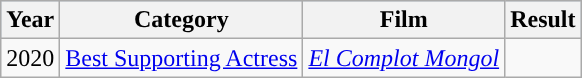<table class="wikitable">
<tr style="background:#b0c4de;">
<th>Year</th>
<th>Category</th>
<th>Film</th>
<th>Result</th>
</tr>
<tr>
<td>2020</td>
<td><a href='#'>Best Supporting Actress</a></td>
<td><em><a href='#'>El Complot Mongol</a></em></td>
<td></td>
</tr>
</table>
